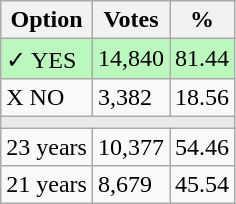<table class="wikitable">
<tr>
<th>Option</th>
<th>Votes</th>
<th>%</th>
</tr>
<tr>
<td style=background:#bbf8be>✓ YES</td>
<td style=background:#bbf8be>14,840</td>
<td style=background:#bbf8be>81.44</td>
</tr>
<tr>
<td>X NO</td>
<td>3,382</td>
<td>18.56</td>
</tr>
<tr>
<td colspan="3" bgcolor="#E9E9E9"></td>
</tr>
<tr>
<td>23 years</td>
<td>10,377</td>
<td>54.46</td>
</tr>
<tr>
<td>21 years</td>
<td>8,679</td>
<td>45.54</td>
</tr>
</table>
